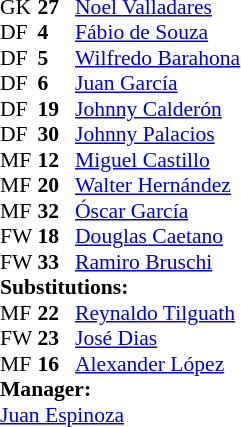<table style = "font-size: 90%" cellspacing = "0" cellpadding = "0">
<tr>
<td colspan = 4></td>
</tr>
<tr>
<th style="width:25px;"></th>
<th style="width:25px;"></th>
</tr>
<tr>
<td>GK</td>
<td><strong>27</strong></td>
<td> <a href='#'>Noel Valladares</a></td>
</tr>
<tr>
<td>DF</td>
<td><strong>4</strong></td>
<td> <a href='#'>Fábio de Souza</a></td>
<td></td>
<td></td>
</tr>
<tr>
<td>DF</td>
<td><strong>5</strong></td>
<td> <a href='#'>Wilfredo Barahona</a></td>
<td></td>
<td></td>
</tr>
<tr>
<td>DF</td>
<td><strong>6</strong></td>
<td> <a href='#'>Juan García</a></td>
<td></td>
<td></td>
</tr>
<tr>
<td>DF</td>
<td><strong>19</strong></td>
<td> <a href='#'>Johnny Calderón</a></td>
<td></td>
<td></td>
<td></td>
<td></td>
</tr>
<tr>
<td>DF</td>
<td><strong>30</strong></td>
<td> <a href='#'>Johnny Palacios</a></td>
<td></td>
<td></td>
</tr>
<tr>
<td>MF</td>
<td><strong>12</strong></td>
<td> <a href='#'>Miguel Castillo</a></td>
<td></td>
<td></td>
</tr>
<tr>
<td>MF</td>
<td><strong>20</strong></td>
<td> <a href='#'>Walter Hernández</a></td>
<td></td>
<td></td>
</tr>
<tr>
<td>MF</td>
<td><strong>32</strong></td>
<td> <a href='#'>Óscar García</a></td>
</tr>
<tr>
<td>FW</td>
<td><strong>18</strong></td>
<td> <a href='#'>Douglas Caetano</a></td>
</tr>
<tr>
<td>FW</td>
<td><strong>33</strong></td>
<td> <a href='#'>Ramiro Bruschi</a></td>
</tr>
<tr>
<td colspan = 3><strong>Substitutions:</strong></td>
</tr>
<tr>
<td>MF</td>
<td><strong>22</strong></td>
<td> <a href='#'>Reynaldo Tilguath</a></td>
<td></td>
<td></td>
</tr>
<tr>
<td>FW</td>
<td><strong>23</strong></td>
<td> <a href='#'>José Dias</a></td>
<td></td>
<td></td>
</tr>
<tr>
<td>MF</td>
<td><strong>16</strong></td>
<td> <a href='#'>Alexander López</a></td>
<td></td>
<td></td>
</tr>
<tr>
<td colspan = 3><strong>Manager:</strong></td>
</tr>
<tr>
<td colspan = 3> <a href='#'>Juan Espinoza</a></td>
</tr>
</table>
